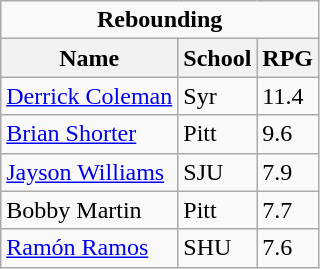<table class="wikitable">
<tr>
<td colspan=3 style="text-align:center;"><strong>Rebounding</strong></td>
</tr>
<tr>
<th>Name</th>
<th>School</th>
<th>RPG</th>
</tr>
<tr>
<td><a href='#'>Derrick Coleman</a></td>
<td>Syr</td>
<td>11.4</td>
</tr>
<tr>
<td><a href='#'>Brian Shorter</a></td>
<td>Pitt</td>
<td>9.6</td>
</tr>
<tr>
<td><a href='#'>Jayson Williams</a></td>
<td>SJU</td>
<td>7.9</td>
</tr>
<tr>
<td>Bobby Martin</td>
<td>Pitt</td>
<td>7.7</td>
</tr>
<tr>
<td><a href='#'>Ramón Ramos</a></td>
<td>SHU</td>
<td>7.6</td>
</tr>
</table>
